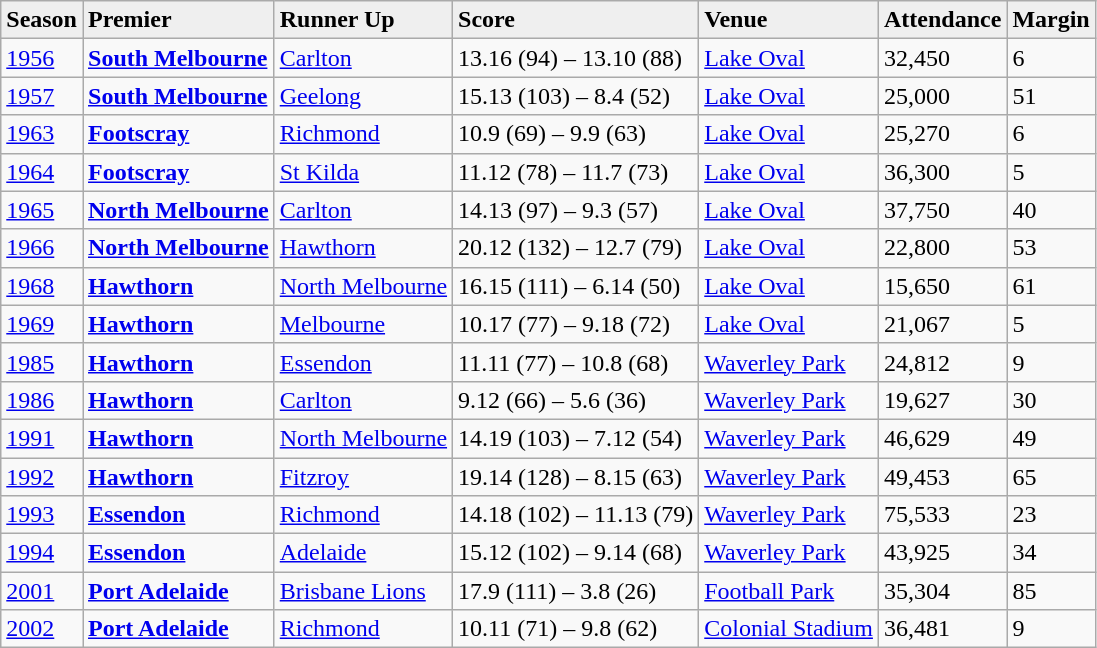<table class="wikitable sortable">
<tr style="background:#efefef;">
<td><strong>Season</strong></td>
<td><strong>Premier</strong></td>
<td><strong>Runner Up</strong></td>
<td><strong>Score</strong></td>
<td><strong>Venue</strong></td>
<td><strong>Attendance</strong></td>
<td><strong>Margin</strong></td>
</tr>
<tr>
<td><a href='#'>1956</a></td>
<td><strong><a href='#'>South Melbourne</a></strong></td>
<td><a href='#'>Carlton</a></td>
<td>13.16 (94) – 13.10 (88)</td>
<td><a href='#'>Lake Oval</a></td>
<td>32,450</td>
<td>6</td>
</tr>
<tr>
<td><a href='#'>1957</a></td>
<td><strong><a href='#'>South Melbourne</a></strong></td>
<td><a href='#'>Geelong</a></td>
<td>15.13 (103) – 8.4 (52)</td>
<td><a href='#'>Lake Oval</a></td>
<td>25,000</td>
<td>51</td>
</tr>
<tr>
<td><a href='#'>1963</a></td>
<td><strong><a href='#'>Footscray</a></strong></td>
<td><a href='#'>Richmond</a></td>
<td>10.9 (69) – 9.9 (63)</td>
<td><a href='#'>Lake Oval</a></td>
<td>25,270</td>
<td>6</td>
</tr>
<tr>
<td><a href='#'>1964</a></td>
<td><strong><a href='#'>Footscray</a></strong></td>
<td><a href='#'>St Kilda</a></td>
<td>11.12 (78) – 11.7 (73)</td>
<td><a href='#'>Lake Oval</a></td>
<td>36,300</td>
<td>5</td>
</tr>
<tr>
<td><a href='#'>1965</a></td>
<td><strong><a href='#'>North Melbourne</a></strong></td>
<td><a href='#'>Carlton</a></td>
<td>14.13 (97) – 9.3 (57)</td>
<td><a href='#'>Lake Oval</a></td>
<td>37,750</td>
<td>40</td>
</tr>
<tr>
<td><a href='#'>1966</a></td>
<td><strong><a href='#'>North Melbourne</a></strong></td>
<td><a href='#'>Hawthorn</a></td>
<td>20.12 (132) – 12.7 (79)</td>
<td><a href='#'>Lake Oval</a></td>
<td>22,800</td>
<td>53</td>
</tr>
<tr>
<td><a href='#'>1968</a></td>
<td><strong><a href='#'>Hawthorn</a></strong></td>
<td><a href='#'>North Melbourne</a></td>
<td>16.15 (111) – 6.14 (50)</td>
<td><a href='#'>Lake Oval</a></td>
<td>15,650</td>
<td>61</td>
</tr>
<tr>
<td><a href='#'>1969</a></td>
<td><strong><a href='#'>Hawthorn</a></strong></td>
<td><a href='#'>Melbourne</a></td>
<td>10.17 (77) – 9.18 (72)</td>
<td><a href='#'>Lake Oval</a></td>
<td>21,067</td>
<td>5</td>
</tr>
<tr>
<td><a href='#'>1985</a></td>
<td><strong><a href='#'>Hawthorn</a></strong></td>
<td><a href='#'>Essendon</a></td>
<td>11.11 (77) – 10.8 (68)</td>
<td><a href='#'>Waverley Park</a></td>
<td>24,812</td>
<td>9</td>
</tr>
<tr>
<td><a href='#'>1986</a></td>
<td><strong><a href='#'>Hawthorn</a></strong></td>
<td><a href='#'>Carlton</a></td>
<td>9.12 (66) – 5.6 (36)</td>
<td><a href='#'>Waverley Park</a></td>
<td>19,627</td>
<td>30</td>
</tr>
<tr>
<td><a href='#'>1991</a></td>
<td><strong><a href='#'>Hawthorn</a></strong></td>
<td><a href='#'>North Melbourne</a></td>
<td>14.19 (103) – 7.12 (54)</td>
<td><a href='#'>Waverley Park</a></td>
<td>46,629</td>
<td>49</td>
</tr>
<tr>
<td><a href='#'>1992</a></td>
<td><strong><a href='#'>Hawthorn</a></strong></td>
<td><a href='#'>Fitzroy</a></td>
<td>19.14 (128) – 8.15 (63)</td>
<td><a href='#'>Waverley Park</a></td>
<td>49,453</td>
<td>65</td>
</tr>
<tr>
<td><a href='#'>1993</a></td>
<td><strong><a href='#'>Essendon</a></strong></td>
<td><a href='#'>Richmond</a></td>
<td>14.18 (102) – 11.13 (79)</td>
<td><a href='#'>Waverley Park</a></td>
<td>75,533</td>
<td>23</td>
</tr>
<tr>
<td><a href='#'>1994</a></td>
<td><strong><a href='#'>Essendon</a></strong></td>
<td><a href='#'>Adelaide</a></td>
<td>15.12 (102) – 9.14 (68)</td>
<td><a href='#'>Waverley Park</a></td>
<td>43,925</td>
<td>34</td>
</tr>
<tr>
<td><a href='#'>2001</a></td>
<td><strong><a href='#'>Port Adelaide</a></strong></td>
<td><a href='#'>Brisbane Lions</a></td>
<td>17.9 (111) – 3.8 (26)</td>
<td><a href='#'>Football Park</a></td>
<td>35,304</td>
<td>85</td>
</tr>
<tr>
<td><a href='#'>2002</a></td>
<td><strong><a href='#'>Port Adelaide</a></strong></td>
<td><a href='#'>Richmond</a></td>
<td>10.11 (71) – 9.8 (62)</td>
<td><a href='#'>Colonial Stadium</a></td>
<td>36,481</td>
<td>9</td>
</tr>
</table>
